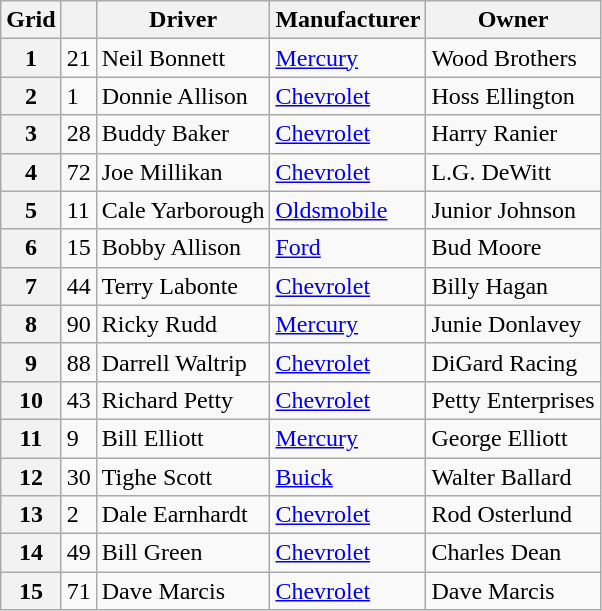<table class="wikitable">
<tr>
<th>Grid</th>
<th></th>
<th>Driver</th>
<th>Manufacturer</th>
<th>Owner</th>
</tr>
<tr>
<th>1</th>
<td>21</td>
<td>Neil Bonnett</td>
<td><a href='#'>Mercury</a></td>
<td>Wood Brothers</td>
</tr>
<tr>
<th>2</th>
<td>1</td>
<td>Donnie Allison</td>
<td><a href='#'>Chevrolet</a></td>
<td>Hoss Ellington</td>
</tr>
<tr>
<th>3</th>
<td>28</td>
<td>Buddy Baker</td>
<td><a href='#'>Chevrolet</a></td>
<td>Harry Ranier</td>
</tr>
<tr>
<th>4</th>
<td>72</td>
<td>Joe Millikan</td>
<td><a href='#'>Chevrolet</a></td>
<td>L.G. DeWitt</td>
</tr>
<tr>
<th>5</th>
<td>11</td>
<td>Cale Yarborough</td>
<td><a href='#'>Oldsmobile</a></td>
<td>Junior Johnson</td>
</tr>
<tr>
<th>6</th>
<td>15</td>
<td>Bobby Allison</td>
<td><a href='#'>Ford</a></td>
<td>Bud Moore</td>
</tr>
<tr>
<th>7</th>
<td>44</td>
<td>Terry Labonte</td>
<td><a href='#'>Chevrolet</a></td>
<td>Billy Hagan</td>
</tr>
<tr>
<th>8</th>
<td>90</td>
<td>Ricky Rudd</td>
<td><a href='#'>Mercury</a></td>
<td>Junie Donlavey</td>
</tr>
<tr>
<th>9</th>
<td>88</td>
<td>Darrell Waltrip</td>
<td><a href='#'>Chevrolet</a></td>
<td>DiGard Racing</td>
</tr>
<tr>
<th>10</th>
<td>43</td>
<td>Richard Petty</td>
<td><a href='#'>Chevrolet</a></td>
<td>Petty Enterprises</td>
</tr>
<tr>
<th>11</th>
<td>9</td>
<td>Bill Elliott</td>
<td><a href='#'>Mercury</a></td>
<td>George Elliott</td>
</tr>
<tr>
<th>12</th>
<td>30</td>
<td>Tighe Scott</td>
<td><a href='#'>Buick</a></td>
<td>Walter Ballard</td>
</tr>
<tr>
<th>13</th>
<td>2</td>
<td>Dale Earnhardt</td>
<td><a href='#'>Chevrolet</a></td>
<td>Rod Osterlund</td>
</tr>
<tr>
<th>14</th>
<td>49</td>
<td>Bill Green</td>
<td><a href='#'>Chevrolet</a></td>
<td>Charles Dean</td>
</tr>
<tr>
<th>15</th>
<td>71</td>
<td>Dave Marcis</td>
<td><a href='#'>Chevrolet</a></td>
<td>Dave Marcis</td>
</tr>
</table>
